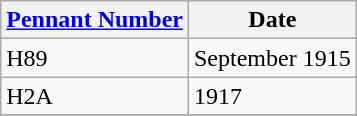<table class="wikitable" style="text-align:left">
<tr>
<th><a href='#'>Pennant Number</a></th>
<th>Date</th>
</tr>
<tr>
<td>H89</td>
<td>September 1915</td>
</tr>
<tr>
<td>H2A</td>
<td>1917</td>
</tr>
<tr>
</tr>
</table>
